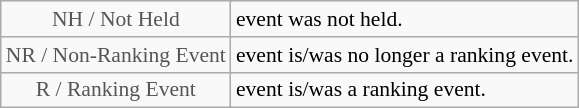<table class="wikitable" style="font-size:90%">
<tr>
<td style="text-align:center; color:#555555;" colspan="4">NH / Not Held</td>
<td>event was not held.</td>
</tr>
<tr>
<td style="text-align:center; color:#555555;" colspan="4">NR / Non-Ranking Event</td>
<td>event is/was no longer a ranking event.</td>
</tr>
<tr>
<td style="text-align:center; color:#555555;" colspan="4">R / Ranking Event</td>
<td>event is/was a ranking event.</td>
</tr>
</table>
